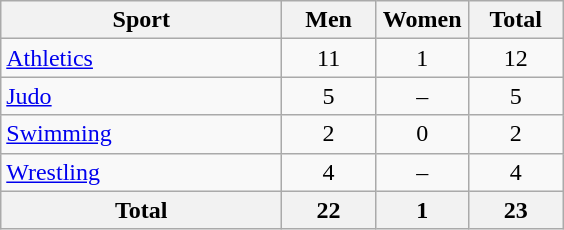<table class="wikitable sortable" style="text-align:center;">
<tr>
<th width=180>Sport</th>
<th width=55>Men</th>
<th width=55>Women</th>
<th width=55>Total</th>
</tr>
<tr>
<td align=left><a href='#'>Athletics</a></td>
<td>11</td>
<td>1</td>
<td>12</td>
</tr>
<tr>
<td align=left><a href='#'>Judo</a></td>
<td>5</td>
<td>–</td>
<td>5</td>
</tr>
<tr>
<td align=left><a href='#'>Swimming</a></td>
<td>2</td>
<td>0</td>
<td>2</td>
</tr>
<tr>
<td align=left><a href='#'>Wrestling</a></td>
<td>4</td>
<td>–</td>
<td>4</td>
</tr>
<tr>
<th>Total</th>
<th>22</th>
<th>1</th>
<th>23</th>
</tr>
</table>
